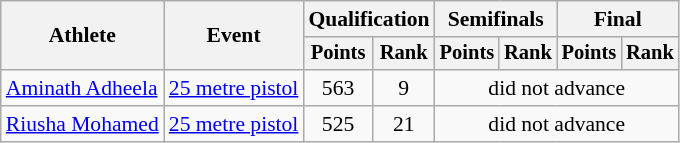<table class="wikitable" style="font-size:90%">
<tr>
<th rowspan=2>Athlete</th>
<th rowspan=2>Event</th>
<th colspan=2>Qualification</th>
<th colspan=2>Semifinals</th>
<th colspan=2>Final</th>
</tr>
<tr style="font-size:95%">
<th>Points</th>
<th>Rank</th>
<th>Points</th>
<th>Rank</th>
<th>Points</th>
<th>Rank</th>
</tr>
<tr align=center>
<td align=left><a href='#'>Aminath Adheela</a></td>
<td align=left><a href='#'>25 metre pistol</a></td>
<td>563</td>
<td>9</td>
<td colspan=4>did not advance</td>
</tr>
<tr align=center>
<td align=left><a href='#'>Riusha Mohamed</a></td>
<td align=left><a href='#'>25 metre pistol</a></td>
<td>525</td>
<td>21</td>
<td colspan=4>did not advance</td>
</tr>
</table>
